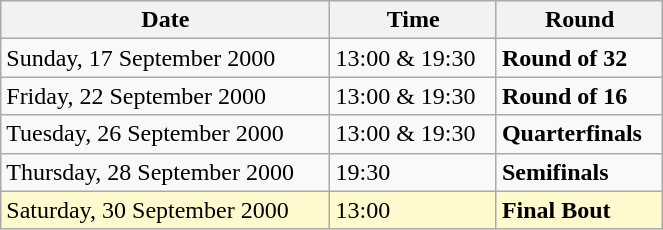<table class="wikitable" style=" font-size:100%;" width="35%">
<tr>
<th>Date</th>
<th>Time</th>
<th>Round</th>
</tr>
<tr>
<td>Sunday, 17 September 2000</td>
<td>13:00 & 19:30</td>
<td><strong>Round of 32</strong></td>
</tr>
<tr>
<td>Friday, 22 September 2000</td>
<td>13:00 & 19:30</td>
<td><strong>Round of 16</strong></td>
</tr>
<tr>
<td>Tuesday, 26 September 2000</td>
<td>13:00 & 19:30</td>
<td><strong>Quarterfinals</strong></td>
</tr>
<tr>
<td>Thursday, 28 September 2000</td>
<td>19:30</td>
<td><strong>Semifinals</strong></td>
</tr>
<tr>
<td style=background:lemonchiffon>Saturday, 30 September 2000</td>
<td style=background:lemonchiffon>13:00</td>
<td style=background:lemonchiffon><strong>Final Bout</strong></td>
</tr>
</table>
